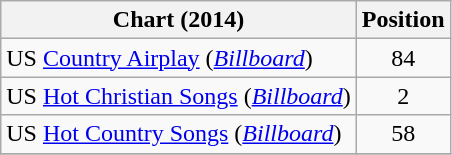<table class="wikitable sortable">
<tr>
<th scope="col">Chart (2014)</th>
<th scope="col">Position</th>
</tr>
<tr>
<td>US <a href='#'>Country Airplay</a> (<em><a href='#'>Billboard</a></em>)</td>
<td align="center">84</td>
</tr>
<tr>
<td>US <a href='#'>Hot Christian Songs</a> (<em><a href='#'>Billboard</a></em>)</td>
<td align="center">2</td>
</tr>
<tr>
<td>US <a href='#'>Hot Country Songs</a> (<em><a href='#'>Billboard</a></em>)</td>
<td align="center">58</td>
</tr>
<tr>
</tr>
</table>
